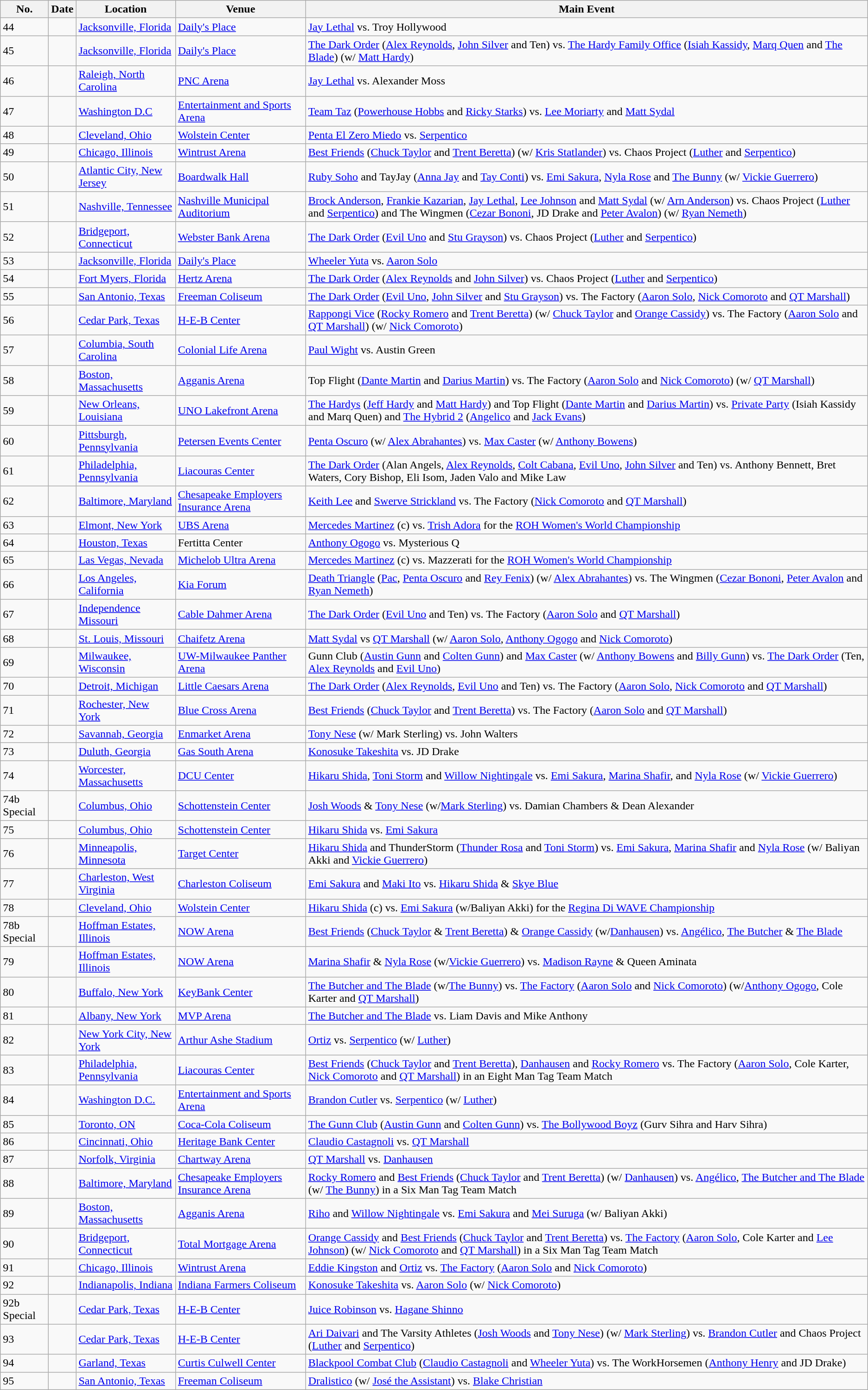<table class="wikitable sortable">
<tr>
<th>No.</th>
<th>Date</th>
<th>Location</th>
<th>Venue</th>
<th>Main Event</th>
</tr>
<tr>
<td>44</td>
<td></td>
<td><a href='#'>Jacksonville, Florida</a></td>
<td><a href='#'>Daily's Place</a></td>
<td><a href='#'>Jay Lethal</a> vs. Troy Hollywood</td>
</tr>
<tr>
<td>45</td>
<td></td>
<td><a href='#'>Jacksonville, Florida</a></td>
<td><a href='#'>Daily's Place</a></td>
<td><a href='#'>The Dark Order</a> (<a href='#'>Alex Reynolds</a>, <a href='#'>John Silver</a> and Ten) vs. <a href='#'>The Hardy Family Office</a> (<a href='#'>Isiah Kassidy</a>, <a href='#'>Marq Quen</a> and <a href='#'>The Blade</a>) (w/ <a href='#'>Matt Hardy</a>)</td>
</tr>
<tr>
<td>46</td>
<td></td>
<td><a href='#'>Raleigh, North Carolina</a></td>
<td><a href='#'>PNC Arena</a></td>
<td><a href='#'>Jay Lethal</a> vs. Alexander Moss</td>
</tr>
<tr>
<td>47</td>
<td></td>
<td><a href='#'>Washington D.C</a></td>
<td><a href='#'>Entertainment and Sports Arena</a></td>
<td><a href='#'>Team Taz</a> (<a href='#'>Powerhouse Hobbs</a> and <a href='#'>Ricky Starks</a>) vs. <a href='#'>Lee Moriarty</a> and <a href='#'>Matt Sydal</a></td>
</tr>
<tr>
<td>48</td>
<td></td>
<td><a href='#'>Cleveland, Ohio</a></td>
<td><a href='#'>Wolstein Center</a></td>
<td><a href='#'>Penta El Zero Miedo</a> vs. <a href='#'>Serpentico</a></td>
</tr>
<tr>
<td>49</td>
<td></td>
<td><a href='#'>Chicago, Illinois</a></td>
<td><a href='#'>Wintrust Arena</a></td>
<td><a href='#'>Best Friends</a> (<a href='#'>Chuck Taylor</a> and <a href='#'>Trent Beretta</a>) (w/ <a href='#'>Kris Statlander</a>) vs. Chaos Project (<a href='#'>Luther</a> and <a href='#'>Serpentico</a>)</td>
</tr>
<tr>
<td>50</td>
<td></td>
<td><a href='#'>Atlantic City, New Jersey</a></td>
<td><a href='#'>Boardwalk Hall</a></td>
<td><a href='#'>Ruby Soho</a> and TayJay (<a href='#'>Anna Jay</a> and <a href='#'>Tay Conti</a>) vs. <a href='#'>Emi Sakura</a>, <a href='#'>Nyla Rose</a> and <a href='#'>The Bunny</a> (w/ <a href='#'>Vickie Guerrero</a>)</td>
</tr>
<tr>
<td>51</td>
<td></td>
<td><a href='#'>Nashville, Tennessee</a></td>
<td><a href='#'>Nashville Municipal Auditorium</a></td>
<td><a href='#'>Brock Anderson</a>, <a href='#'>Frankie Kazarian</a>, <a href='#'>Jay Lethal</a>, <a href='#'>Lee Johnson</a> and <a href='#'>Matt Sydal</a> (w/ <a href='#'>Arn Anderson</a>) vs. Chaos Project (<a href='#'>Luther</a> and <a href='#'>Serpentico</a>) and The Wingmen (<a href='#'>Cezar Bononi</a>, JD Drake and <a href='#'>Peter Avalon</a>) (w/ <a href='#'>Ryan Nemeth</a>)</td>
</tr>
<tr>
<td>52</td>
<td></td>
<td><a href='#'>Bridgeport, Connecticut</a></td>
<td><a href='#'>Webster Bank Arena</a></td>
<td><a href='#'>The Dark Order</a> (<a href='#'>Evil Uno</a> and <a href='#'>Stu Grayson</a>) vs. Chaos Project (<a href='#'>Luther</a> and <a href='#'>Serpentico</a>)</td>
</tr>
<tr>
<td>53</td>
<td></td>
<td><a href='#'>Jacksonville, Florida</a></td>
<td><a href='#'>Daily's Place</a></td>
<td><a href='#'>Wheeler Yuta</a> vs. <a href='#'>Aaron Solo</a></td>
</tr>
<tr>
<td>54</td>
<td></td>
<td><a href='#'>Fort Myers, Florida</a></td>
<td><a href='#'>Hertz Arena</a></td>
<td><a href='#'>The Dark Order</a> (<a href='#'>Alex Reynolds</a> and <a href='#'>John Silver</a>) vs. Chaos Project (<a href='#'>Luther</a> and <a href='#'>Serpentico</a>)</td>
</tr>
<tr>
<td>55</td>
<td></td>
<td><a href='#'>San Antonio, Texas</a></td>
<td><a href='#'>Freeman Coliseum</a></td>
<td><a href='#'>The Dark Order</a> (<a href='#'>Evil Uno</a>, <a href='#'>John Silver</a> and <a href='#'>Stu Grayson</a>) vs. The Factory (<a href='#'>Aaron Solo</a>, <a href='#'>Nick Comoroto</a> and <a href='#'>QT Marshall</a>)</td>
</tr>
<tr>
<td>56</td>
<td></td>
<td><a href='#'>Cedar Park, Texas</a></td>
<td><a href='#'>H-E-B Center</a></td>
<td><a href='#'>Rappongi Vice</a> (<a href='#'>Rocky Romero</a> and <a href='#'>Trent Beretta</a>) (w/ <a href='#'>Chuck Taylor</a> and <a href='#'>Orange Cassidy</a>) vs. The Factory (<a href='#'>Aaron Solo</a> and <a href='#'>QT Marshall</a>) (w/ <a href='#'>Nick Comoroto</a>)</td>
</tr>
<tr>
<td>57</td>
<td></td>
<td><a href='#'>Columbia, South Carolina</a></td>
<td><a href='#'>Colonial Life Arena</a></td>
<td><a href='#'>Paul Wight</a> vs. Austin Green</td>
</tr>
<tr>
<td>58</td>
<td></td>
<td><a href='#'>Boston, Massachusetts</a></td>
<td><a href='#'>Agganis Arena</a></td>
<td>Top Flight (<a href='#'>Dante Martin</a> and <a href='#'>Darius Martin</a>) vs. The Factory (<a href='#'>Aaron Solo</a> and <a href='#'>Nick Comoroto</a>) (w/ <a href='#'>QT Marshall</a>)</td>
</tr>
<tr>
<td>59</td>
<td></td>
<td><a href='#'>New Orleans, Louisiana</a></td>
<td><a href='#'>UNO Lakefront Arena</a></td>
<td><a href='#'>The Hardys</a> (<a href='#'>Jeff Hardy</a> and <a href='#'>Matt Hardy</a>) and Top Flight (<a href='#'>Dante Martin</a> and <a href='#'>Darius Martin</a>) vs. <a href='#'>Private Party</a> (Isiah Kassidy and Marq Quen) and <a href='#'>The Hybrid 2</a> (<a href='#'>Angelico</a> and <a href='#'>Jack Evans</a>)</td>
</tr>
<tr>
<td>60</td>
<td></td>
<td><a href='#'>Pittsburgh, Pennsylvania</a></td>
<td><a href='#'>Petersen Events Center</a></td>
<td><a href='#'>Penta Oscuro</a> (w/ <a href='#'>Alex Abrahantes</a>) vs. <a href='#'>Max Caster</a> (w/ <a href='#'>Anthony Bowens</a>)</td>
</tr>
<tr>
<td>61</td>
<td></td>
<td><a href='#'>Philadelphia, Pennsylvania</a></td>
<td><a href='#'>Liacouras Center</a></td>
<td><a href='#'>The Dark Order</a> (Alan Angels, <a href='#'>Alex Reynolds</a>, <a href='#'>Colt Cabana</a>, <a href='#'>Evil Uno</a>, <a href='#'>John Silver</a> and Ten) vs. Anthony Bennett, Bret Waters, Cory Bishop, Eli Isom, Jaden Valo and Mike Law</td>
</tr>
<tr>
<td>62</td>
<td></td>
<td><a href='#'>Baltimore, Maryland</a></td>
<td><a href='#'>Chesapeake Employers Insurance Arena</a></td>
<td><a href='#'>Keith Lee</a> and <a href='#'>Swerve Strickland</a> vs. The Factory (<a href='#'>Nick Comoroto</a> and <a href='#'>QT Marshall</a>)</td>
</tr>
<tr>
<td>63</td>
<td></td>
<td><a href='#'>Elmont, New York</a></td>
<td><a href='#'>UBS Arena</a></td>
<td><a href='#'>Mercedes Martinez</a> (c) vs. <a href='#'>Trish Adora</a> for the <a href='#'>ROH Women's World Championship</a></td>
</tr>
<tr>
<td>64</td>
<td></td>
<td><a href='#'>Houston, Texas</a></td>
<td>Fertitta Center</td>
<td><a href='#'>Anthony Ogogo</a> vs. Mysterious Q</td>
</tr>
<tr>
<td>65</td>
<td></td>
<td><a href='#'>Las Vegas, Nevada</a></td>
<td><a href='#'>Michelob Ultra Arena</a></td>
<td><a href='#'>Mercedes Martinez</a> (c) vs. Mazzerati for the <a href='#'>ROH Women's World Championship</a></td>
</tr>
<tr>
<td>66</td>
<td></td>
<td><a href='#'>Los Angeles, California</a></td>
<td><a href='#'>Kia Forum</a></td>
<td><a href='#'>Death Triangle</a> (<a href='#'>Pac</a>, <a href='#'>Penta Oscuro</a> and <a href='#'>Rey Fenix</a>) (w/ <a href='#'>Alex Abrahantes</a>) vs. The Wingmen (<a href='#'>Cezar Bononi</a>, <a href='#'>Peter Avalon</a> and <a href='#'>Ryan Nemeth</a>)</td>
</tr>
<tr>
<td>67</td>
<td></td>
<td><a href='#'>Independence Missouri</a></td>
<td><a href='#'>Cable Dahmer Arena</a></td>
<td><a href='#'>The Dark Order</a> (<a href='#'>Evil Uno</a> and Ten) vs. The Factory (<a href='#'>Aaron Solo</a> and <a href='#'>QT Marshall</a>)</td>
</tr>
<tr>
<td>68</td>
<td></td>
<td><a href='#'>St. Louis, Missouri</a></td>
<td><a href='#'>Chaifetz Arena</a></td>
<td><a href='#'>Matt Sydal</a> vs <a href='#'>QT Marshall</a> (w/ <a href='#'>Aaron Solo</a>, <a href='#'>Anthony Ogogo</a> and <a href='#'>Nick Comoroto</a>)</td>
</tr>
<tr>
<td>69</td>
<td></td>
<td><a href='#'>Milwaukee, Wisconsin</a></td>
<td><a href='#'>UW-Milwaukee Panther Arena</a></td>
<td>Gunn Club (<a href='#'>Austin Gunn</a> and <a href='#'>Colten Gunn</a>) and <a href='#'>Max Caster</a> (w/ <a href='#'>Anthony Bowens</a> and <a href='#'>Billy Gunn</a>) vs. <a href='#'>The Dark Order</a> (Ten, <a href='#'>Alex Reynolds</a> and <a href='#'>Evil Uno</a>)</td>
</tr>
<tr>
<td>70</td>
<td></td>
<td><a href='#'>Detroit, Michigan</a></td>
<td><a href='#'>Little Caesars Arena</a></td>
<td><a href='#'>The Dark Order</a> (<a href='#'>Alex Reynolds</a>, <a href='#'>Evil Uno</a> and Ten) vs. The Factory (<a href='#'>Aaron Solo</a>, <a href='#'>Nick Comoroto</a> and <a href='#'>QT Marshall</a>)</td>
</tr>
<tr>
<td>71</td>
<td></td>
<td><a href='#'>Rochester, New York</a></td>
<td><a href='#'>Blue Cross Arena</a></td>
<td><a href='#'>Best Friends</a> (<a href='#'>Chuck Taylor</a> and <a href='#'>Trent Beretta</a>) vs. The Factory (<a href='#'>Aaron Solo</a> and <a href='#'>QT Marshall</a>)</td>
</tr>
<tr>
<td>72</td>
<td></td>
<td><a href='#'>Savannah, Georgia</a></td>
<td><a href='#'>Enmarket Arena</a></td>
<td><a href='#'>Tony Nese</a> (w/ Mark Sterling) vs. John Walters</td>
</tr>
<tr>
<td>73</td>
<td></td>
<td><a href='#'>Duluth, Georgia</a></td>
<td><a href='#'>Gas South Arena</a></td>
<td><a href='#'>Konosuke Takeshita</a> vs. JD Drake</td>
</tr>
<tr>
<td>74</td>
<td></td>
<td><a href='#'>Worcester, Massachusetts</a></td>
<td><a href='#'>DCU Center</a></td>
<td><a href='#'>Hikaru Shida</a>, <a href='#'>Toni Storm</a> and <a href='#'>Willow Nightingale</a> vs. <a href='#'>Emi Sakura</a>, <a href='#'>Marina Shafir</a>, and <a href='#'>Nyla Rose</a> (w/ <a href='#'>Vickie Guerrero</a>)</td>
</tr>
<tr>
<td>74b Special</td>
<td></td>
<td><a href='#'>Columbus, Ohio</a></td>
<td><a href='#'>Schottenstein Center</a></td>
<td><a href='#'>Josh Woods</a> & <a href='#'>Tony Nese</a> (w/<a href='#'>Mark Sterling</a>) vs. Damian Chambers & Dean Alexander</td>
</tr>
<tr>
<td>75</td>
<td></td>
<td><a href='#'>Columbus, Ohio</a></td>
<td><a href='#'>Schottenstein Center</a></td>
<td><a href='#'>Hikaru Shida</a> vs. <a href='#'>Emi Sakura</a></td>
</tr>
<tr>
<td>76</td>
<td></td>
<td><a href='#'>Minneapolis, Minnesota</a></td>
<td><a href='#'>Target Center</a></td>
<td><a href='#'>Hikaru Shida</a> and ThunderStorm (<a href='#'>Thunder Rosa</a> and <a href='#'>Toni Storm</a>) vs. <a href='#'>Emi Sakura</a>, <a href='#'>Marina Shafir</a> and <a href='#'>Nyla Rose</a> (w/ Baliyan Akki and <a href='#'>Vickie Guerrero</a>)</td>
</tr>
<tr>
<td>77</td>
<td></td>
<td><a href='#'>Charleston, West Virginia</a></td>
<td><a href='#'>Charleston Coliseum</a></td>
<td><a href='#'>Emi Sakura</a> and <a href='#'>Maki Ito</a> vs. <a href='#'>Hikaru Shida</a> & <a href='#'>Skye Blue</a></td>
</tr>
<tr>
<td>78</td>
<td></td>
<td><a href='#'>Cleveland, Ohio</a></td>
<td><a href='#'>Wolstein Center</a></td>
<td><a href='#'>Hikaru Shida</a> (c) vs. <a href='#'>Emi Sakura</a> (w/Baliyan Akki) for the <a href='#'>Regina Di WAVE Championship</a></td>
</tr>
<tr>
<td>78b Special</td>
<td></td>
<td><a href='#'>Hoffman Estates, Illinois</a></td>
<td><a href='#'>NOW Arena</a></td>
<td><a href='#'>Best Friends</a> (<a href='#'>Chuck Taylor</a> & <a href='#'>Trent Beretta</a>) & <a href='#'>Orange Cassidy</a> (w/<a href='#'>Danhausen</a>) vs. <a href='#'>Angélico</a>, <a href='#'>The Butcher</a> & <a href='#'>The Blade</a></td>
</tr>
<tr>
<td>79</td>
<td></td>
<td><a href='#'>Hoffman Estates, Illinois</a></td>
<td><a href='#'>NOW Arena</a></td>
<td><a href='#'>Marina Shafir</a> & <a href='#'>Nyla Rose</a> (w/<a href='#'>Vickie Guerrero</a>) vs. <a href='#'>Madison Rayne</a> & Queen Aminata</td>
</tr>
<tr>
<td>80</td>
<td></td>
<td><a href='#'>Buffalo, New York</a></td>
<td><a href='#'>KeyBank Center</a></td>
<td><a href='#'>The Butcher and The Blade</a> (w/<a href='#'>The Bunny</a>) vs. <a href='#'>The Factory</a> (<a href='#'>Aaron Solo</a> and <a href='#'>Nick Comoroto</a>) (w/<a href='#'>Anthony Ogogo</a>, Cole Karter and <a href='#'>QT Marshall</a>)</td>
</tr>
<tr>
<td>81</td>
<td></td>
<td><a href='#'>Albany, New York</a></td>
<td><a href='#'>MVP Arena</a></td>
<td><a href='#'>The Butcher and The Blade</a> vs. Liam Davis and Mike Anthony</td>
</tr>
<tr>
<td>82</td>
<td></td>
<td><a href='#'>New York City, New York</a></td>
<td><a href='#'>Arthur Ashe Stadium</a></td>
<td><a href='#'>Ortiz</a> vs. <a href='#'>Serpentico</a> (w/ <a href='#'>Luther</a>)</td>
</tr>
<tr>
<td>83</td>
<td></td>
<td><a href='#'>Philadelphia, Pennsylvania</a></td>
<td><a href='#'>Liacouras Center</a></td>
<td><a href='#'>Best Friends</a> (<a href='#'>Chuck Taylor</a> and <a href='#'>Trent Beretta</a>), <a href='#'>Danhausen</a> and <a href='#'>Rocky Romero</a> vs. The Factory (<a href='#'>Aaron Solo</a>, Cole Karter, <a href='#'>Nick Comoroto</a> and <a href='#'>QT Marshall</a>) in an Eight Man Tag Team Match</td>
</tr>
<tr>
<td>84</td>
<td></td>
<td><a href='#'>Washington D.C.</a></td>
<td><a href='#'>Entertainment and Sports Arena</a></td>
<td><a href='#'>Brandon Cutler</a> vs. <a href='#'>Serpentico</a> (w/ <a href='#'>Luther</a>)</td>
</tr>
<tr>
<td>85</td>
<td></td>
<td><a href='#'>Toronto, ON</a></td>
<td><a href='#'>Coca-Cola Coliseum</a></td>
<td><a href='#'>The Gunn Club</a> (<a href='#'>Austin Gunn</a> and <a href='#'>Colten Gunn</a>) vs. <a href='#'>The Bollywood Boyz</a> (Gurv Sihra and Harv Sihra)</td>
</tr>
<tr>
<td>86</td>
<td></td>
<td><a href='#'>Cincinnati, Ohio</a></td>
<td><a href='#'>Heritage Bank Center</a></td>
<td><a href='#'>Claudio Castagnoli</a> vs. <a href='#'>QT Marshall</a></td>
</tr>
<tr>
<td>87</td>
<td></td>
<td><a href='#'>Norfolk, Virginia</a></td>
<td><a href='#'>Chartway Arena</a></td>
<td><a href='#'>QT Marshall</a> vs. <a href='#'>Danhausen</a></td>
</tr>
<tr>
<td>88</td>
<td></td>
<td><a href='#'>Baltimore, Maryland</a></td>
<td><a href='#'>Chesapeake Employers Insurance Arena</a></td>
<td><a href='#'>Rocky Romero</a> and <a href='#'>Best Friends</a> (<a href='#'>Chuck Taylor</a> and <a href='#'>Trent Beretta</a>) (w/ <a href='#'>Danhausen</a>) vs. <a href='#'>Angélico</a>, <a href='#'>The Butcher and The Blade</a> (w/ <a href='#'>The Bunny</a>) in a Six Man Tag Team Match</td>
</tr>
<tr>
<td>89</td>
<td></td>
<td><a href='#'>Boston, Massachusetts</a></td>
<td><a href='#'>Agganis Arena</a></td>
<td><a href='#'>Riho</a> and <a href='#'>Willow Nightingale</a> vs. <a href='#'>Emi Sakura</a> and <a href='#'>Mei Suruga</a> (w/ Baliyan Akki)</td>
</tr>
<tr>
<td>90</td>
<td></td>
<td><a href='#'>Bridgeport, Connecticut</a></td>
<td><a href='#'>Total Mortgage Arena</a></td>
<td><a href='#'>Orange Cassidy</a> and <a href='#'>Best Friends</a> (<a href='#'>Chuck Taylor</a> and <a href='#'>Trent Beretta</a>) vs. <a href='#'>The Factory</a> (<a href='#'>Aaron Solo</a>, Cole Karter and <a href='#'>Lee Johnson</a>) (w/ <a href='#'>Nick Comoroto</a> and <a href='#'>QT Marshall</a>) in a Six Man Tag Team Match</td>
</tr>
<tr>
<td>91</td>
<td></td>
<td><a href='#'>Chicago, Illinois</a></td>
<td><a href='#'>Wintrust Arena</a></td>
<td><a href='#'>Eddie Kingston</a> and <a href='#'>Ortiz</a> vs. <a href='#'>The Factory</a> (<a href='#'>Aaron Solo</a> and <a href='#'>Nick Comoroto</a>)</td>
</tr>
<tr>
<td>92</td>
<td></td>
<td><a href='#'>Indianapolis, Indiana</a></td>
<td><a href='#'>Indiana Farmers Coliseum</a></td>
<td><a href='#'>Konosuke Takeshita</a> vs. <a href='#'>Aaron Solo</a> (w/ <a href='#'>Nick Comoroto</a>)</td>
</tr>
<tr>
<td>92b Special</td>
<td></td>
<td><a href='#'>Cedar Park, Texas</a></td>
<td><a href='#'>H-E-B Center</a></td>
<td><a href='#'>Juice Robinson</a> vs. <a href='#'>Hagane Shinno</a></td>
</tr>
<tr>
<td>93</td>
<td></td>
<td><a href='#'>Cedar Park, Texas</a></td>
<td><a href='#'>H-E-B Center</a></td>
<td><a href='#'>Ari Daivari</a> and The Varsity Athletes (<a href='#'>Josh Woods</a> and <a href='#'>Tony Nese</a>) (w/ <a href='#'>Mark Sterling</a>) vs. <a href='#'>Brandon Cutler</a> and Chaos Project (<a href='#'>Luther</a> and <a href='#'>Serpentico</a>)</td>
</tr>
<tr>
<td>94</td>
<td></td>
<td><a href='#'>Garland, Texas</a></td>
<td><a href='#'>Curtis Culwell Center</a></td>
<td><a href='#'>Blackpool Combat Club</a> (<a href='#'>Claudio Castagnoli</a> and <a href='#'>Wheeler Yuta</a>) vs. The WorkHorsemen (<a href='#'>Anthony Henry</a> and JD Drake)</td>
</tr>
<tr>
<td>95</td>
<td></td>
<td><a href='#'>San Antonio, Texas</a></td>
<td><a href='#'>Freeman Coliseum</a></td>
<td><a href='#'>Dralistico</a> (w/ <a href='#'>José the Assistant</a>) vs. <a href='#'>Blake Christian</a></td>
</tr>
</table>
